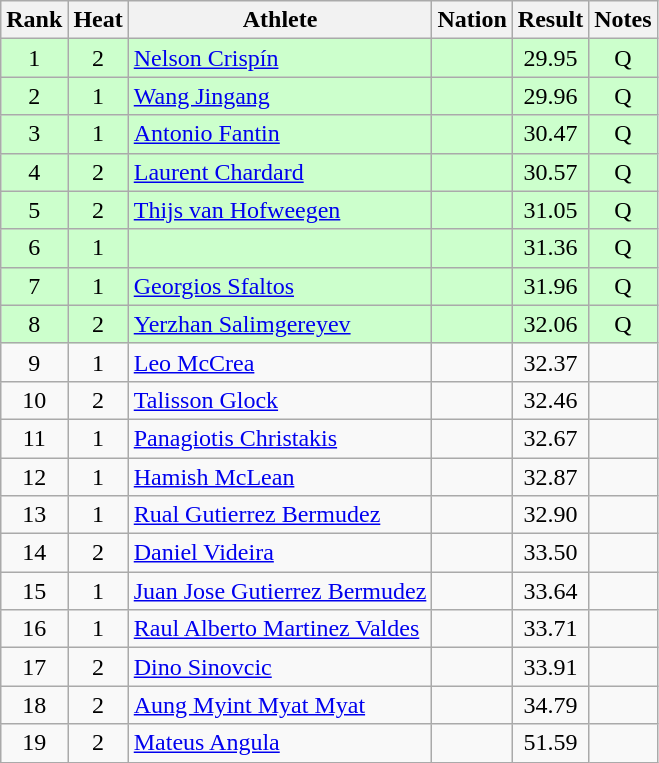<table class="wikitable sortable" style="text-align:center">
<tr>
<th>Rank</th>
<th>Heat</th>
<th>Athlete</th>
<th>Nation</th>
<th>Result</th>
<th>Notes</th>
</tr>
<tr bgcolor=ccffcc>
<td>1</td>
<td>2</td>
<td align=left><a href='#'>Nelson Crispín</a></td>
<td align=left></td>
<td>29.95</td>
<td>Q</td>
</tr>
<tr bgcolor=ccffcc>
<td>2</td>
<td>1</td>
<td align=left><a href='#'>Wang Jingang</a></td>
<td align=left></td>
<td>29.96</td>
<td>Q</td>
</tr>
<tr bgcolor=ccffcc>
<td>3</td>
<td>1</td>
<td align=left><a href='#'>Antonio Fantin</a></td>
<td align=left></td>
<td>30.47</td>
<td>Q</td>
</tr>
<tr bgcolor=ccffcc>
<td>4</td>
<td>2</td>
<td align=left><a href='#'>Laurent Chardard</a></td>
<td align=left></td>
<td>30.57</td>
<td>Q</td>
</tr>
<tr bgcolor=ccffcc>
<td>5</td>
<td>2</td>
<td align=left><a href='#'>Thijs van Hofweegen</a></td>
<td align=left></td>
<td>31.05</td>
<td>Q</td>
</tr>
<tr bgcolor=ccffcc>
<td>6</td>
<td>1</td>
<td align=left></td>
<td align=left></td>
<td>31.36</td>
<td>Q</td>
</tr>
<tr bgcolor=ccffcc>
<td>7</td>
<td>1</td>
<td align=left><a href='#'>Georgios Sfaltos</a></td>
<td align=left></td>
<td>31.96</td>
<td>Q</td>
</tr>
<tr bgcolor=ccffcc>
<td>8</td>
<td>2</td>
<td align=left><a href='#'>Yerzhan Salimgereyev</a></td>
<td align=left></td>
<td>32.06</td>
<td>Q</td>
</tr>
<tr>
<td>9</td>
<td>1</td>
<td align=left><a href='#'>Leo McCrea</a></td>
<td align=left></td>
<td>32.37</td>
<td></td>
</tr>
<tr>
<td>10</td>
<td>2</td>
<td align=left><a href='#'>Talisson Glock</a></td>
<td align=left></td>
<td>32.46</td>
<td></td>
</tr>
<tr>
<td>11</td>
<td>1</td>
<td align=left><a href='#'>Panagiotis Christakis</a></td>
<td align=left></td>
<td>32.67</td>
<td></td>
</tr>
<tr>
<td>12</td>
<td>1</td>
<td align=left><a href='#'>Hamish McLean</a></td>
<td align=left></td>
<td>32.87</td>
<td></td>
</tr>
<tr>
<td>13</td>
<td>1</td>
<td align=left><a href='#'>Rual Gutierrez Bermudez</a></td>
<td align=left></td>
<td>32.90</td>
<td></td>
</tr>
<tr>
<td>14</td>
<td>2</td>
<td align=left><a href='#'>Daniel Videira</a></td>
<td align=left></td>
<td>33.50</td>
<td></td>
</tr>
<tr>
<td>15</td>
<td>1</td>
<td align=left><a href='#'>Juan Jose Gutierrez Bermudez</a></td>
<td align=left></td>
<td>33.64</td>
<td></td>
</tr>
<tr>
<td>16</td>
<td>1</td>
<td align=left><a href='#'>Raul Alberto Martinez Valdes</a></td>
<td align=left></td>
<td>33.71</td>
<td></td>
</tr>
<tr>
<td>17</td>
<td>2</td>
<td align=left><a href='#'>Dino Sinovcic</a></td>
<td align=left></td>
<td>33.91</td>
<td></td>
</tr>
<tr>
<td>18</td>
<td>2</td>
<td align=left><a href='#'>Aung Myint Myat Myat</a></td>
<td align=left></td>
<td>34.79</td>
<td></td>
</tr>
<tr>
<td>19</td>
<td>2</td>
<td align=left><a href='#'>Mateus Angula</a></td>
<td align=left></td>
<td>51.59</td>
<td></td>
</tr>
</table>
